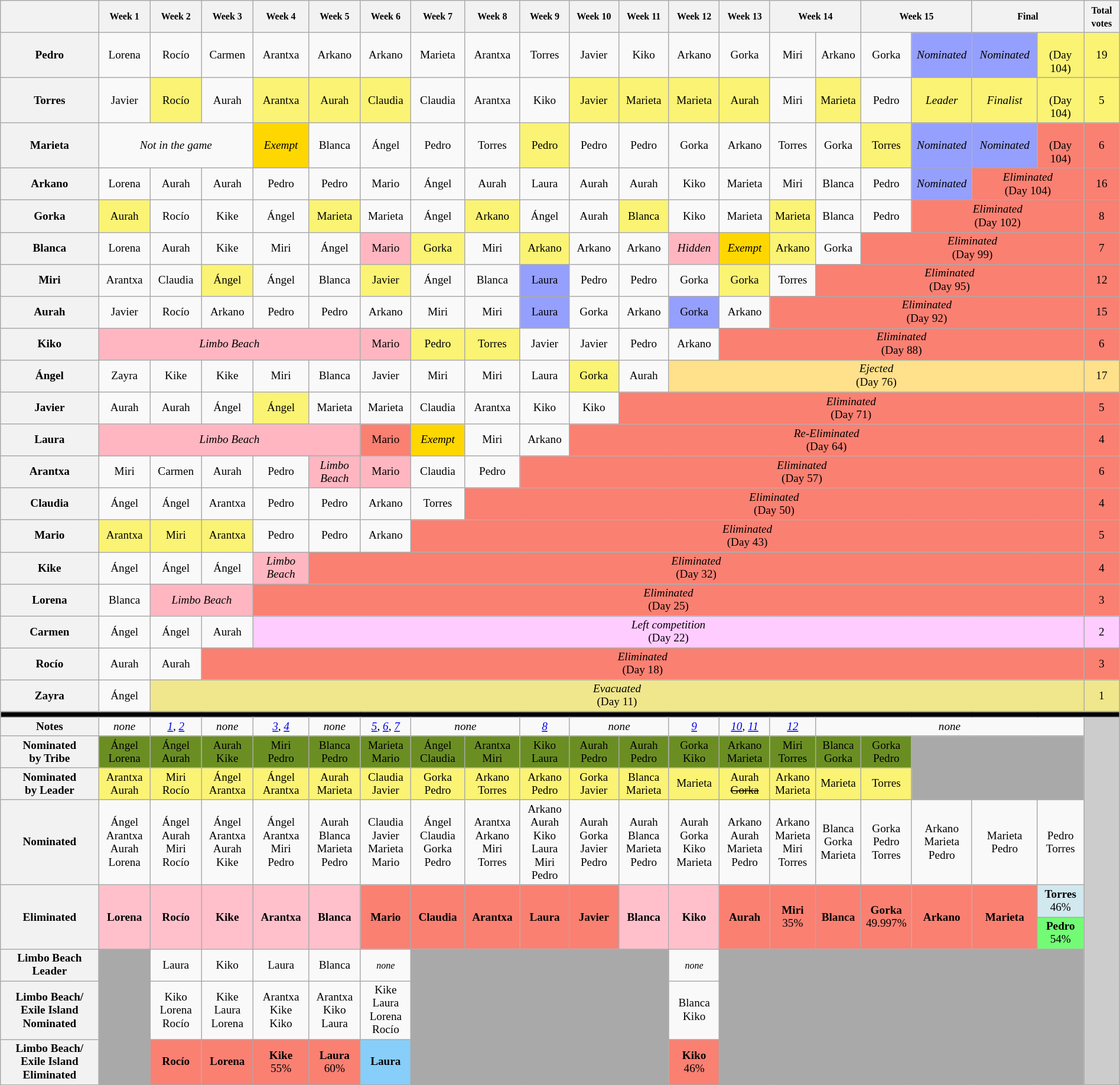<table class="wikitable" style="font-size:80%; text-align:center; width:100%">
<tr>
<th style="width:4%"></th>
<th style="width:1%"><small>Week 1</small></th>
<th style="width:1%"><small>Week 2</small></th>
<th style="width:1%"><small>Week 3</small></th>
<th style="width:1%"><small>Week 4</small></th>
<th style="width:1%"><small>Week 5</small></th>
<th style="width:1%"><small>Week 6</small></th>
<th style="width:1%"><small>Week 7</small></th>
<th style="width:1%"><small>Week 8</small></th>
<th style="width:1%"><small>Week 9</small></th>
<th style="width:1%"><small>Week 10</small></th>
<th style="width:1%"><small>Week 11</small></th>
<th style="width:1%"><small>Week 12</small></th>
<th style="width:1%"><small>Week 13</small></th>
<th style="width:1%" colspan=2><small>Week 14</small></th>
<th style="width:1%" colspan=2><small>Week 15</small></th>
<th colspan="2" style="width:2%"><small>Final</small></th>
<th style="width:1%"><small>Total votes</small></th>
</tr>
<tr>
<th>Pedro</th>
<td>Lorena</td>
<td>Rocío</td>
<td>Carmen</td>
<td>Arantxa</td>
<td>Arkano</td>
<td>Arkano</td>
<td>Marieta</td>
<td>Arantxa</td>
<td>Torres</td>
<td>Javier</td>
<td>Kiko</td>
<td>Arkano</td>
<td>Gorka</td>
<td>Miri</td>
<td>Arkano</td>
<td>Gorka</td>
<td style="background:#959FFD"><em>Nominated</em></td>
<td style="background:#959FFD"><em>Nominated</em></td>
<td style="background:#FBF373"> <br> (Day 104)</td>
<td style="background:#FBF373">19</td>
</tr>
<tr>
<th>Torres</th>
<td>Javier</td>
<td style="background:#FBF373">Rocío</td>
<td>Aurah</td>
<td style="background:#FBF373">Arantxa</td>
<td style="background:#FBF373">Aurah</td>
<td style="background:#FBF373">Claudia</td>
<td>Claudia</td>
<td>Arantxa</td>
<td>Kiko</td>
<td style="background:#FBF373">Javier</td>
<td style="background:#FBF373">Marieta</td>
<td style="background:#FBF373">Marieta</td>
<td style="background:#FBF373">Aurah</td>
<td>Miri</td>
<td style="background:#FBF373">Marieta</td>
<td>Pedro</td>
<td style="background:#FBF373"><em>Leader</em></td>
<td style="background:#FBF373"><em>Finalist</em></td>
<td style="background:#FBF373"> <br> (Day 104)</td>
<td style="background:#FBF373">5</td>
</tr>
<tr>
<th>Marieta</th>
<td colspan="3"><em>Not in the game</em></td>
<td style="background:#FFD700"><em>Exempt</em></td>
<td>Blanca</td>
<td>Ángel</td>
<td>Pedro</td>
<td>Torres</td>
<td style="background:#FBF373">Pedro</td>
<td>Pedro</td>
<td>Pedro</td>
<td>Gorka</td>
<td>Arkano</td>
<td>Torres</td>
<td>Gorka</td>
<td style="background:#FBF373">Torres</td>
<td style="background:#959FFD"><em>Nominated</em></td>
<td style="background:#959FFD"><em>Nominated</em></td>
<td style="background:salmon"><br>(Day 104)</td>
<td style="background:salmon">6</td>
</tr>
<tr>
<th>Arkano</th>
<td>Lorena</td>
<td>Aurah</td>
<td>Aurah</td>
<td>Pedro</td>
<td>Pedro</td>
<td>Mario</td>
<td>Ángel</td>
<td>Aurah</td>
<td>Laura</td>
<td>Aurah</td>
<td>Aurah</td>
<td>Kiko</td>
<td>Marieta</td>
<td>Miri</td>
<td>Blanca</td>
<td>Pedro</td>
<td style="background:#959FFD"><em>Nominated</em></td>
<td colspan=2 style="background:salmon"><em>Eliminated</em><br>(Day 104)</td>
<td style="background:salmon">16</td>
</tr>
<tr>
<th>Gorka</th>
<td style="background:#FBF373">Aurah</td>
<td>Rocío</td>
<td>Kike</td>
<td>Ángel</td>
<td style="background:#FBF373">Marieta</td>
<td>Marieta</td>
<td>Ángel</td>
<td style="background:#FBF373">Arkano</td>
<td>Ángel</td>
<td>Aurah</td>
<td style="background:#FBF373">Blanca</td>
<td>Kiko</td>
<td>Marieta</td>
<td style="background:#FBF373">Marieta</td>
<td>Blanca</td>
<td>Pedro</td>
<td colspan=3 style="background:salmon"><em>Eliminated</em><br>(Day 102)</td>
<td style="background:salmon">8</td>
</tr>
<tr>
<th>Blanca</th>
<td>Lorena</td>
<td>Aurah</td>
<td>Kike</td>
<td>Miri</td>
<td>Ángel</td>
<td style="background:lightpink">Mario</td>
<td style="background:#FBF373">Gorka</td>
<td>Miri</td>
<td style="background:#FBF373">Arkano</td>
<td>Arkano</td>
<td>Arkano</td>
<td colspan=1 style="background:lightpink"><em>Hidden</em></td>
<td style="background:#FFD700"><em>Exempt</em></td>
<td style="background:#FBF373">Arkano</td>
<td>Gorka</td>
<td colspan=4 style="background:salmon"><em>Eliminated</em><br>(Day 99)</td>
<td style="background:salmon">7</td>
</tr>
<tr>
<th>Miri</th>
<td>Arantxa</td>
<td>Claudia</td>
<td style="background:#FBF373">Ángel</td>
<td>Ángel</td>
<td>Blanca</td>
<td style="background:#FBF373">Javier</td>
<td>Ángel</td>
<td>Blanca</td>
<td style="background:#959FFD">Laura</td>
<td>Pedro</td>
<td>Pedro</td>
<td>Gorka</td>
<td style="background:#FBF373">Gorka</td>
<td>Torres</td>
<td colspan=5 style="background:salmon"><em>Eliminated</em><br>(Day 95)</td>
<td style="background:salmon">12</td>
</tr>
<tr>
<th>Aurah</th>
<td>Javier</td>
<td>Rocío</td>
<td>Arkano</td>
<td>Pedro</td>
<td>Pedro</td>
<td>Arkano</td>
<td>Miri</td>
<td>Miri</td>
<td style="background:#959FFD">Laura</td>
<td>Gorka</td>
<td>Arkano</td>
<td style="background:#959FFD">Gorka</td>
<td>Arkano</td>
<td colspan=6 style="background:salmon"><em>Eliminated</em><br>(Day 92)</td>
<td style="background:salmon">15</td>
</tr>
<tr>
<th>Kiko</th>
<td colspan=5 style="background:lightpink"><em>Limbo Beach</em></td>
<td style="background:lightpink">Mario</td>
<td style="background:#FBF373">Pedro</td>
<td style="background:#FBF373">Torres</td>
<td>Javier</td>
<td>Javier</td>
<td>Pedro</td>
<td>Arkano</td>
<td colspan=7 style="background:salmon"><em>Eliminated</em><br>(Day 88)</td>
<td style="background:salmon">6</td>
</tr>
<tr>
<th>Ángel</th>
<td>Zayra</td>
<td>Kike</td>
<td>Kike</td>
<td>Miri</td>
<td>Blanca</td>
<td>Javier</td>
<td>Miri</td>
<td>Miri</td>
<td>Laura</td>
<td style="background:#FBF373">Gorka</td>
<td>Aurah</td>
<td style="background:#FFE08B" text-align:center" colspan=8><em>Ejected</em><br>(Day 76)</td>
<td style="background:#FFE08B" text-align:center">17</td>
</tr>
<tr>
<th>Javier</th>
<td>Aurah</td>
<td>Aurah</td>
<td>Ángel</td>
<td style="background:#FBF373">Ángel</td>
<td>Marieta</td>
<td>Marieta</td>
<td>Claudia</td>
<td>Arantxa</td>
<td>Kiko</td>
<td>Kiko</td>
<td colspan="9" style="background:salmon"><em>Eliminated</em><br>(Day 71)</td>
<td style="background:salmon">5</td>
</tr>
<tr>
<th>Laura</th>
<td colspan=5 style="background:lightpink"><em>Limbo Beach</em></td>
<td style="background:salmon">Mario</td>
<td style="background:#FFD700"><em>Exempt</em></td>
<td>Miri</td>
<td>Arkano</td>
<td colspan="10" style="background:salmon"><em>Re-Eliminated</em><br>(Day 64)</td>
<td style="background:salmon">4</td>
</tr>
<tr>
<th>Arantxa</th>
<td>Miri</td>
<td>Carmen</td>
<td>Aurah</td>
<td>Pedro</td>
<td style="background:lightpink"><em>Limbo Beach</em></td>
<td style="background:lightpink">Mario</td>
<td>Claudia</td>
<td>Pedro</td>
<td colspan="11" style="background:salmon"><em>Eliminated</em><br>(Day 57)</td>
<td style="background:salmon">6</td>
</tr>
<tr>
<th>Claudia</th>
<td>Ángel</td>
<td>Ángel</td>
<td>Arantxa</td>
<td>Pedro</td>
<td>Pedro</td>
<td>Arkano</td>
<td>Torres</td>
<td colspan="12" style="background:salmon"><em>Eliminated</em><br>(Day 50)</td>
<td style="background:salmon">4</td>
</tr>
<tr>
<th>Mario</th>
<td style="background:#FBF373">Arantxa</td>
<td style="background:#FBF373">Miri</td>
<td style="background:#FBF373">Arantxa</td>
<td>Pedro</td>
<td>Pedro</td>
<td>Arkano</td>
<td colspan="13" style="background:salmon"><em>Eliminated</em><br>(Day 43)</td>
<td style="background:salmon">5</td>
</tr>
<tr>
<th>Kike</th>
<td>Ángel</td>
<td>Ángel</td>
<td>Ángel</td>
<td style="background:lightpink"><em>Limbo Beach</em></td>
<td colspan="15" style="background:salmon"><em>Eliminated</em><br>(Day 32)</td>
<td style="background:salmon">4</td>
</tr>
<tr>
<th>Lorena</th>
<td>Blanca</td>
<td colspan=2 style="background:lightpink"><em>Limbo Beach</em></td>
<td colspan="16" style="background:salmon"><em>Eliminated</em><br>(Day 25)</td>
<td style="background:salmon">3</td>
</tr>
<tr>
<th>Carmen</th>
<td>Ángel</td>
<td>Ángel</td>
<td>Aurah</td>
<td colspan="16" style="background:#ffccff"><em>Left competition</em><br>(Day 22)</td>
<td style="background:#ffccff">2</td>
</tr>
<tr>
<th>Rocío</th>
<td>Aurah</td>
<td>Aurah</td>
<td colspan="17" style="background:salmon"><em>Eliminated</em><br>(Day 18)</td>
<td style="background:salmon">3</td>
</tr>
<tr>
<th>Zayra</th>
<td>Ángel</td>
<td colspan="18" style="background:khaki"><em>Evacuated</em><br>(Day 11)</td>
<td style="background:khaki">1</td>
</tr>
<tr>
<th colspan="21" style="background:black"></th>
</tr>
<tr>
<th>Notes</th>
<td><em>none</em></td>
<td><em><a href='#'>1</a></em>, <em><a href='#'>2</a></em></td>
<td><em>none</em></td>
<td><em><a href='#'>3</a></em>, <em><a href='#'>4</a></em></td>
<td><em>none</em></td>
<td><em><a href='#'>5</a></em>, <em><a href='#'>6</a></em>, <em><a href='#'>7</a></em></td>
<td colspan=2><em>none</em></td>
<td><em><a href='#'>8</a></em></td>
<td colspan=2><em>none</em></td>
<td><em><a href='#'>9</a></em></td>
<td><em><a href='#'>10</a></em>, <em><a href='#'>11</a></em></td>
<td><em><a href='#'>12</a></em></td>
<td colspan=5><em>none</em></td>
<td rowspan="9" style="background:rgb(204, 204, 204)"></td>
</tr>
<tr>
<th>Nominated<br>by Tribe</th>
<td bgcolor="#6B8E23"><span> Ángel <br> Lorena </span></td>
<td bgcolor="#6B8E23"><span> Ángel <br> Aurah </span></td>
<td bgcolor="#6B8E23"><span> Aurah<br>Kike </span></td>
<td bgcolor="#6B8E23"><span> Miri<br>Pedro </span></td>
<td bgcolor="#6B8E23"><span> Blanca<br>Pedro </span></td>
<td bgcolor="#6B8E23"><span> Marieta<br>Mario </span></td>
<td bgcolor="#6B8E23"><span> Ángel<br>Claudia </span></td>
<td bgcolor="#6B8E23"><span> Arantxa<br>Miri  </span></td>
<td bgcolor="#6B8E23"><span> Kiko <br> Laura </span></td>
<td bgcolor="#6B8E23"><span> Aurah <br> Pedro  </span></td>
<td bgcolor="#6B8E23"><span> Aurah <br> Pedro </span></td>
<td bgcolor="#6B8E23"><span> Gorka <br> Kiko </span></td>
<td bgcolor="#6B8E23"><span> Arkano <br> Marieta </span></td>
<td bgcolor="#6B8E23"><span> Miri <br> Torres </span></td>
<td bgcolor="#6B8E23"><span> Blanca<br> Gorka </span></td>
<td bgcolor="#6B8E23"><span> Gorka <br> Pedro </span></td>
<td rowspan=2 colspan=3 style="background:darkgray"></td>
</tr>
<tr>
<th>Nominated<br>by Leader</th>
<td style="background:#FBF373">Arantxa<br>Aurah</td>
<td style="background:#FBF373">Miri<br>Rocío</td>
<td style="background:#FBF373">Ángel<br>Arantxa</td>
<td style="background:#FBF373">Ángel<br>Arantxa</td>
<td style="background:#FBF373">Aurah <br>Marieta</td>
<td style="background:#FBF373">Claudia<br>Javier</td>
<td style="background:#FBF373">Gorka <br>Pedro</td>
<td style="background:#FBF373">Arkano<br> Torres</td>
<td style="background:#FBF373">Arkano <br> Pedro</td>
<td style="background:#FBF373">Gorka <br> Javier</td>
<td style="background:#FBF373">Blanca <br> Marieta</td>
<td style="background:#FBF373">Marieta</td>
<td style="background:#FBF373">Aurah<br><s>Gorka</s></td>
<td style="background:#FBF373">Arkano<br>Marieta</td>
<td style="background:#FBF373">Marieta</td>
<td style="background:#FBF373">Torres</td>
</tr>
<tr>
<th>Nominated</th>
<td>Ángel<br>Arantxa<br>Aurah<br>Lorena</td>
<td>Ángel<br>Aurah<br>Miri<br>Rocío</td>
<td>Ángel<br>Arantxa<br>Aurah<br>Kike</td>
<td>Ángel<br>Arantxa<br>Miri<br>Pedro</td>
<td>Aurah<br>Blanca<br>Marieta<br>Pedro</td>
<td>Claudia<br>Javier<br>Marieta<br>Mario</td>
<td>Ángel<br>Claudia<br>Gorka<br>Pedro</td>
<td>Arantxa<br>Arkano<br>Miri<br>Torres</td>
<td>Arkano<br>Aurah<br>Kiko<br>Laura<br>Miri<br>Pedro</td>
<td>Aurah<br>Gorka<br>Javier<br>Pedro</td>
<td>Aurah<br>Blanca<br>Marieta<br>Pedro</td>
<td>Aurah<br>Gorka<br>Kiko<br>Marieta</td>
<td>Arkano<br>Aurah<br>Marieta<br>Pedro</td>
<td>Arkano<br>Marieta<br>Miri<br>Torres</td>
<td>Blanca<br>Gorka<br>Marieta</td>
<td>Gorka<br>Pedro<br>Torres</td>
<td>Arkano<br>Marieta<br>Pedro</td>
<td>Marieta<br>Pedro</td>
<td>Pedro<br>Torres</td>
</tr>
<tr>
<th rowspan="2">Eliminated</th>
<td rowspan="2" style="background:pink"><strong>Lorena</strong><br><small></small></td>
<td rowspan="2" style="background:pink"><strong>Rocío</strong><br><small></small></td>
<td rowspan="2" style="background:pink"><strong>Kike</strong><br><small></small></td>
<td rowspan="2" style="background:pink"><strong>Arantxa</strong><br><small></small></td>
<td rowspan="2" style="background:pink"><strong>Blanca</strong><br><small></small></td>
<td rowspan="2" style="background:salmon"><strong>Mario</strong><br><small></small></td>
<td rowspan="2" style="background:salmon"><strong>Claudia</strong><br><small></small></td>
<td rowspan="2" style="background:salmon"><strong>Arantxa</strong><br><small></small></td>
<td rowspan="2" style="background:salmon"><strong>Laura</strong><br><small></small></td>
<td rowspan="2" style="background:salmon"><strong>Javier</strong><br><small></small></td>
<td rowspan="2" style="background:pink"><strong>Blanca</strong><br><small></small></td>
<td rowspan="2" style="background:pink"><strong>Kiko</strong><br><small></small></td>
<td rowspan="2" style="background:salmon"><strong>Aurah</strong><br><small></small></td>
<td rowspan="2" style="background:salmon"><strong>Miri</strong><br>35%<br><small></small></td>
<td rowspan="2" style="background:salmon"><strong>Blanca</strong><br><small></small></td>
<td rowspan="2" style="background:salmon"><strong>Gorka</strong><br>49.997%<br><small></small></td>
<td rowspan="2" style="background:salmon"><strong>Arkano</strong><br><small></small></td>
<td rowspan="2" style="background:salmon"><strong>Marieta</strong><br><small></small></td>
<td style="background:#D1E8EF"><strong>Torres</strong><br>46%<br><small></small></td>
</tr>
<tr>
<td style="background:#73FB76"><strong>Pedro</strong><br>54%<br><small></small></td>
</tr>
<tr>
<th>Limbo Beach<br>Leader</th>
<td rowspan=3 style="background:darkgray"></td>
<td>Laura</td>
<td>Kiko</td>
<td>Laura</td>
<td>Blanca</td>
<td><small> <em>none</em> </small></td>
<td rowspan=3 colspan=5 style="background:darkgray"></td>
<td><small> <em>none</em> </small></td>
<td rowspan=3 colspan=7 style="background:darkgray"></td>
</tr>
<tr>
<th>Limbo Beach/ Exile Island<br>Nominated</th>
<td>Kiko<br>Lorena<br>Rocío</td>
<td>Kike<br>Laura<br>Lorena</td>
<td>Arantxa<br>Kike<br>Kiko</td>
<td>Arantxa<br>Kiko<br>Laura</td>
<td>Kike<br>Laura<br>Lorena<br>Rocío</td>
<td>Blanca<br>Kiko</td>
</tr>
<tr>
<th>Limbo Beach/ Exile Island <br>Eliminated</th>
<td style="background:salmon"><strong>Rocío</strong><br><small></small></td>
<td style="background:salmon"><strong>Lorena</strong><br><small></small></td>
<td style="background:salmon"><strong>Kike</strong><br>55%<br><small></small></td>
<td style="background:salmon"><strong>Laura</strong><br>60%<br><small></small></td>
<td style="background:#87CEFA"><strong>Laura</strong><br><small></small></td>
<td style="background:salmon"><strong>Kiko</strong><br>46%<br><small></small></td>
</tr>
</table>
